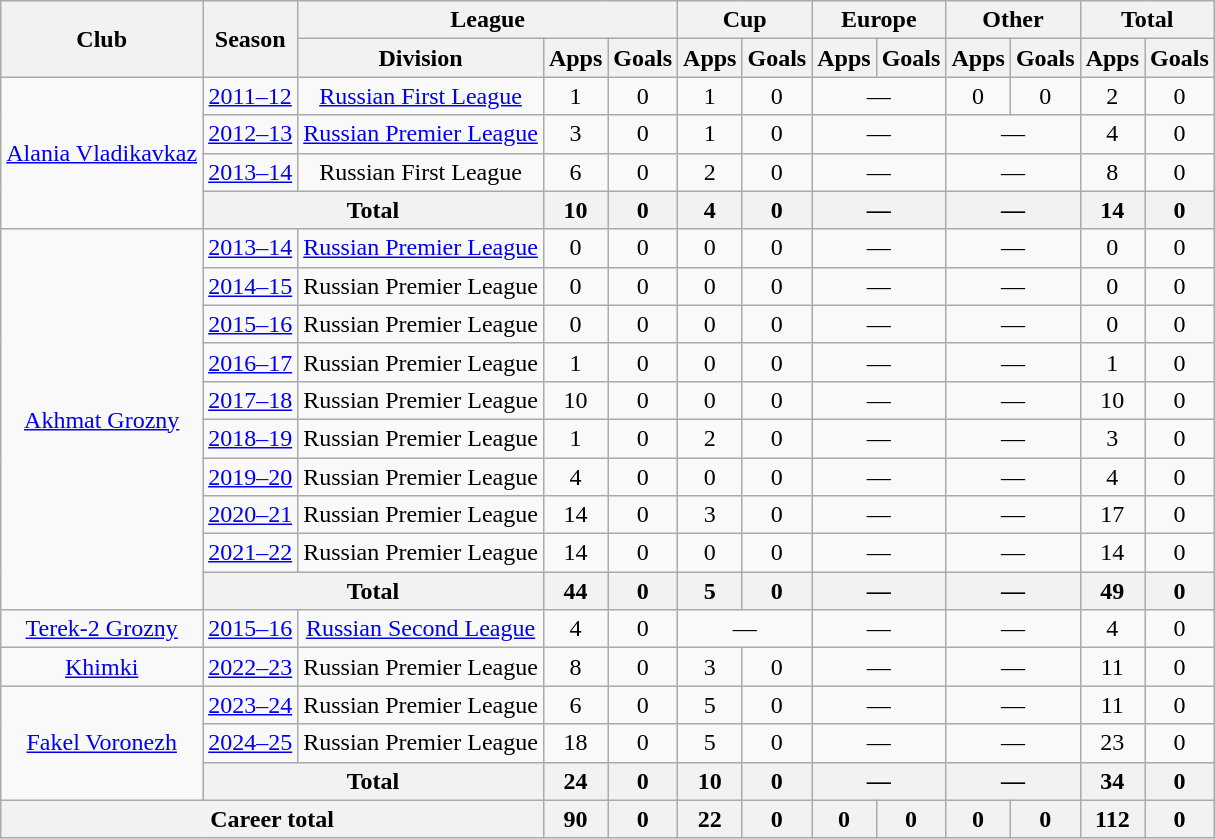<table class="wikitable" style="text-align: center;">
<tr>
<th rowspan="2">Club</th>
<th rowspan="2">Season</th>
<th colspan="3">League</th>
<th colspan="2">Cup</th>
<th colspan="2">Europe</th>
<th colspan="2">Other</th>
<th colspan="2">Total</th>
</tr>
<tr>
<th>Division</th>
<th>Apps</th>
<th>Goals</th>
<th>Apps</th>
<th>Goals</th>
<th>Apps</th>
<th>Goals</th>
<th>Apps</th>
<th>Goals</th>
<th>Apps</th>
<th>Goals</th>
</tr>
<tr>
<td rowspan=4><a href='#'>Alania Vladikavkaz</a></td>
<td><a href='#'>2011–12</a></td>
<td><a href='#'>Russian First League</a></td>
<td>1</td>
<td>0</td>
<td>1</td>
<td>0</td>
<td colspan="2">—</td>
<td>0</td>
<td>0</td>
<td>2</td>
<td>0</td>
</tr>
<tr>
<td><a href='#'>2012–13</a></td>
<td><a href='#'>Russian Premier League</a></td>
<td>3</td>
<td>0</td>
<td>1</td>
<td>0</td>
<td colspan="2">—</td>
<td colspan="2">—</td>
<td>4</td>
<td>0</td>
</tr>
<tr>
<td><a href='#'>2013–14</a></td>
<td>Russian First League</td>
<td>6</td>
<td>0</td>
<td>2</td>
<td>0</td>
<td colspan="2">—</td>
<td colspan="2">—</td>
<td>8</td>
<td>0</td>
</tr>
<tr>
<th colspan=2>Total</th>
<th>10</th>
<th>0</th>
<th>4</th>
<th>0</th>
<th colspan="2">—</th>
<th colspan="2">—</th>
<th>14</th>
<th>0</th>
</tr>
<tr>
<td rowspan=10><a href='#'>Akhmat Grozny</a></td>
<td><a href='#'>2013–14</a></td>
<td><a href='#'>Russian Premier League</a></td>
<td>0</td>
<td>0</td>
<td>0</td>
<td>0</td>
<td colspan="2">—</td>
<td colspan="2">—</td>
<td>0</td>
<td>0</td>
</tr>
<tr>
<td><a href='#'>2014–15</a></td>
<td>Russian Premier League</td>
<td>0</td>
<td>0</td>
<td>0</td>
<td>0</td>
<td colspan="2">—</td>
<td colspan="2">—</td>
<td>0</td>
<td>0</td>
</tr>
<tr>
<td><a href='#'>2015–16</a></td>
<td>Russian Premier League</td>
<td>0</td>
<td>0</td>
<td>0</td>
<td>0</td>
<td colspan="2">—</td>
<td colspan="2">—</td>
<td>0</td>
<td>0</td>
</tr>
<tr>
<td><a href='#'>2016–17</a></td>
<td>Russian Premier League</td>
<td>1</td>
<td>0</td>
<td>0</td>
<td>0</td>
<td colspan="2">—</td>
<td colspan="2">—</td>
<td>1</td>
<td>0</td>
</tr>
<tr>
<td><a href='#'>2017–18</a></td>
<td>Russian Premier League</td>
<td>10</td>
<td>0</td>
<td>0</td>
<td>0</td>
<td colspan="2">—</td>
<td colspan="2">—</td>
<td>10</td>
<td>0</td>
</tr>
<tr>
<td><a href='#'>2018–19</a></td>
<td>Russian Premier League</td>
<td>1</td>
<td>0</td>
<td>2</td>
<td>0</td>
<td colspan="2">—</td>
<td colspan="2">—</td>
<td>3</td>
<td>0</td>
</tr>
<tr>
<td><a href='#'>2019–20</a></td>
<td>Russian Premier League</td>
<td>4</td>
<td>0</td>
<td>0</td>
<td>0</td>
<td colspan="2">—</td>
<td colspan="2">—</td>
<td>4</td>
<td>0</td>
</tr>
<tr>
<td><a href='#'>2020–21</a></td>
<td>Russian Premier League</td>
<td>14</td>
<td>0</td>
<td>3</td>
<td>0</td>
<td colspan="2">—</td>
<td colspan="2">—</td>
<td>17</td>
<td>0</td>
</tr>
<tr>
<td><a href='#'>2021–22</a></td>
<td>Russian Premier League</td>
<td>14</td>
<td>0</td>
<td>0</td>
<td>0</td>
<td colspan="2">—</td>
<td colspan="2">—</td>
<td>14</td>
<td>0</td>
</tr>
<tr>
<th colspan=2>Total</th>
<th>44</th>
<th>0</th>
<th>5</th>
<th>0</th>
<th colspan="2">—</th>
<th colspan="2">—</th>
<th>49</th>
<th>0</th>
</tr>
<tr>
<td><a href='#'>Terek-2 Grozny</a></td>
<td><a href='#'>2015–16</a></td>
<td><a href='#'>Russian Second League</a></td>
<td>4</td>
<td>0</td>
<td colspan="2">—</td>
<td colspan="2">—</td>
<td colspan="2">—</td>
<td>4</td>
<td>0</td>
</tr>
<tr>
<td><a href='#'>Khimki</a></td>
<td><a href='#'>2022–23</a></td>
<td>Russian Premier League</td>
<td>8</td>
<td>0</td>
<td>3</td>
<td>0</td>
<td colspan="2">—</td>
<td colspan="2">—</td>
<td>11</td>
<td>0</td>
</tr>
<tr>
<td rowspan="3"><a href='#'>Fakel Voronezh</a></td>
<td><a href='#'>2023–24</a></td>
<td>Russian Premier League</td>
<td>6</td>
<td>0</td>
<td>5</td>
<td>0</td>
<td colspan="2">—</td>
<td colspan="2">—</td>
<td>11</td>
<td>0</td>
</tr>
<tr>
<td><a href='#'>2024–25</a></td>
<td>Russian Premier League</td>
<td>18</td>
<td>0</td>
<td>5</td>
<td>0</td>
<td colspan="2">—</td>
<td colspan="2">—</td>
<td>23</td>
<td>0</td>
</tr>
<tr>
<th colspan="2">Total</th>
<th>24</th>
<th>0</th>
<th>10</th>
<th>0</th>
<th colspan="2">—</th>
<th colspan="2">—</th>
<th>34</th>
<th>0</th>
</tr>
<tr>
<th colspan="3">Career total</th>
<th>90</th>
<th>0</th>
<th>22</th>
<th>0</th>
<th>0</th>
<th>0</th>
<th>0</th>
<th>0</th>
<th>112</th>
<th>0</th>
</tr>
</table>
